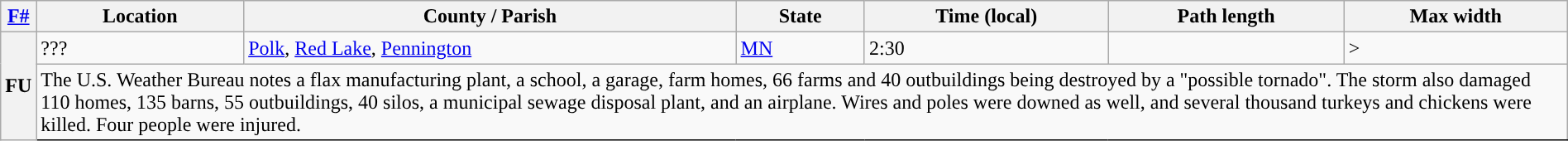<table class="wikitable sortable" style="width:100%;">
<tr>
<th scope="col" align="center"><a href='#'>F#</a><br></th>
<th scope="col" align="center" class="unsortable">Location</th>
<th scope="col" align="center" class="unsortable">County / Parish</th>
<th scope="col" align="center">State</th>
<th scope="col" align="center">Time (local)</th>
<th scope="col" align="center">Path length</th>
<th scope="col" align="center">Max width</th>
</tr>
<tr>
<th scope="row" rowspan="2" style="background-color:#">FU</th>
<td>???</td>
<td><a href='#'>Polk</a>, <a href='#'>Red Lake</a>, <a href='#'>Pennington</a></td>
<td><a href='#'>MN</a></td>
<td>2:30</td>
<td></td>
<td>></td>
</tr>
<tr class="expand-child">
<td colspan="6" style="border-bottom: 1px solid black;">The U.S. Weather Bureau notes a flax manufacturing plant, a school, a garage, farm homes, 66 farms and 40 outbuildings being destroyed by a "possible tornado". The storm also damaged 110 homes, 135 barns, 55 outbuildings, 40 silos, a municipal sewage disposal plant, and an airplane. Wires and poles were downed as well, and several thousand turkeys and chickens were killed. Four people were injured.</td>
</tr>
</table>
